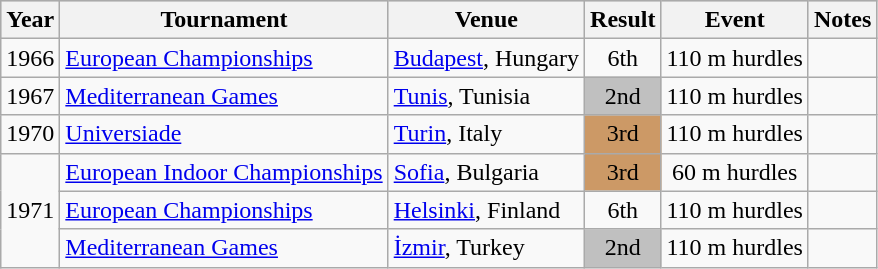<table class=wikitable>
<tr style="background:#ccc;">
<th>Year</th>
<th>Tournament</th>
<th>Venue</th>
<th>Result</th>
<th>Event</th>
<th>Notes</th>
</tr>
<tr>
<td>1966</td>
<td><a href='#'>European Championships</a></td>
<td><a href='#'>Budapest</a>, Hungary</td>
<td align=center>6th</td>
<td align=center>110 m hurdles</td>
<td align=center></td>
</tr>
<tr>
<td>1967</td>
<td><a href='#'>Mediterranean Games</a></td>
<td><a href='#'>Tunis</a>, Tunisia</td>
<td style="background:silver; text-align:center;">2nd</td>
<td align=center>110 m hurdles</td>
<td align=center></td>
</tr>
<tr>
<td>1970</td>
<td><a href='#'>Universiade</a></td>
<td><a href='#'>Turin</a>, Italy</td>
<td style="background:#c96; text-align:center;">3rd</td>
<td align=center>110 m hurdles</td>
<td align=center></td>
</tr>
<tr>
<td rowspan=3>1971</td>
<td><a href='#'>European Indoor Championships</a></td>
<td><a href='#'>Sofia</a>, Bulgaria</td>
<td style="background:#c96; text-align:center;">3rd</td>
<td align=center>60 m hurdles</td>
<td align=center></td>
</tr>
<tr>
<td><a href='#'>European Championships</a></td>
<td><a href='#'>Helsinki</a>, Finland</td>
<td style="text-align:center;">6th</td>
<td align=center>110 m hurdles</td>
<td align=center></td>
</tr>
<tr>
<td><a href='#'>Mediterranean Games</a></td>
<td><a href='#'>İzmir</a>, Turkey</td>
<td style="background:silver; text-align:center;">2nd</td>
<td align=center>110 m hurdles</td>
<td align=center></td>
</tr>
</table>
